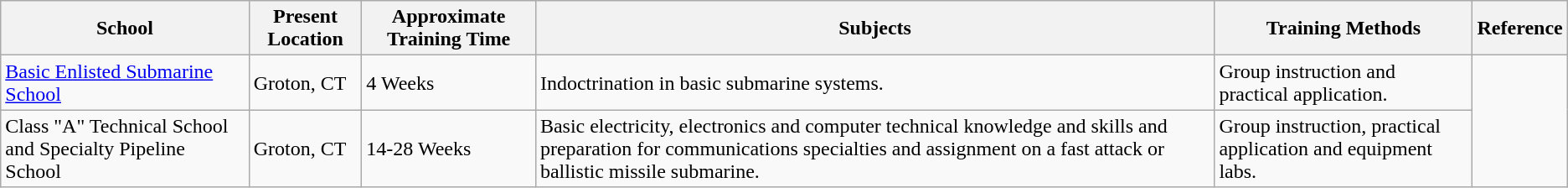<table class="wikitable">
<tr>
<th>School</th>
<th>Present Location</th>
<th>Approximate Training Time</th>
<th>Subjects</th>
<th>Training Methods</th>
<th>Reference</th>
</tr>
<tr>
<td><a href='#'>Basic Enlisted Submarine School</a></td>
<td>Groton, CT</td>
<td>4 Weeks</td>
<td>Indoctrination in basic submarine systems.</td>
<td>Group instruction and practical application.</td>
<td align="center" rowspan=2></td>
</tr>
<tr>
<td>Class "A" Technical School and Specialty Pipeline School</td>
<td>Groton, CT</td>
<td>14-28 Weeks</td>
<td>Basic electricity, electronics and computer technical knowledge and skills and preparation for communications specialties and assignment on a fast attack or ballistic missile submarine.</td>
<td>Group instruction, practical application and equipment labs.</td>
</tr>
</table>
